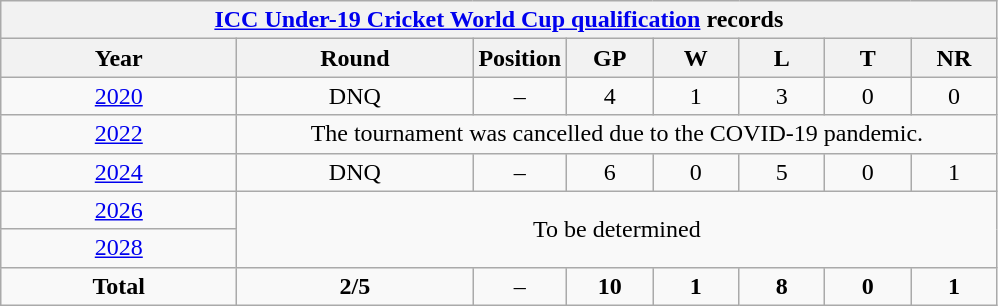<table class="wikitable" style="text-align: center; width=900px;">
<tr>
<th colspan=9><a href='#'>ICC Under-19 Cricket World Cup qualification</a> records</th>
</tr>
<tr>
<th width=150>Year</th>
<th width=150>Round</th>
<th width=50>Position</th>
<th width=50>GP</th>
<th width=50>W</th>
<th width=50>L</th>
<th width=50>T</th>
<th width=50>NR</th>
</tr>
<tr>
<td> <a href='#'>2020</a></td>
<td>DNQ</td>
<td>–</td>
<td>4</td>
<td>1</td>
<td>3</td>
<td>0</td>
<td>0</td>
</tr>
<tr>
<td> <a href='#'>2022</a></td>
<td colspan=8>The tournament was cancelled due to the COVID-19 pandemic.</td>
</tr>
<tr>
<td> <a href='#'>2024</a></td>
<td>DNQ</td>
<td>–</td>
<td>6</td>
<td>0</td>
<td>5</td>
<td>0</td>
<td>1</td>
</tr>
<tr>
<td> <a href='#'>2026</a></td>
<td colspan=8 rowspan=2>To be determined</td>
</tr>
<tr>
<td> <a href='#'>2028</a></td>
</tr>
<tr>
<td><strong>Total</strong></td>
<td><strong>2/5</strong></td>
<td>–</td>
<td><strong>10</strong></td>
<td><strong>1</strong></td>
<td><strong>8</strong></td>
<td><strong>0</strong></td>
<td><strong>1</strong></td>
</tr>
</table>
